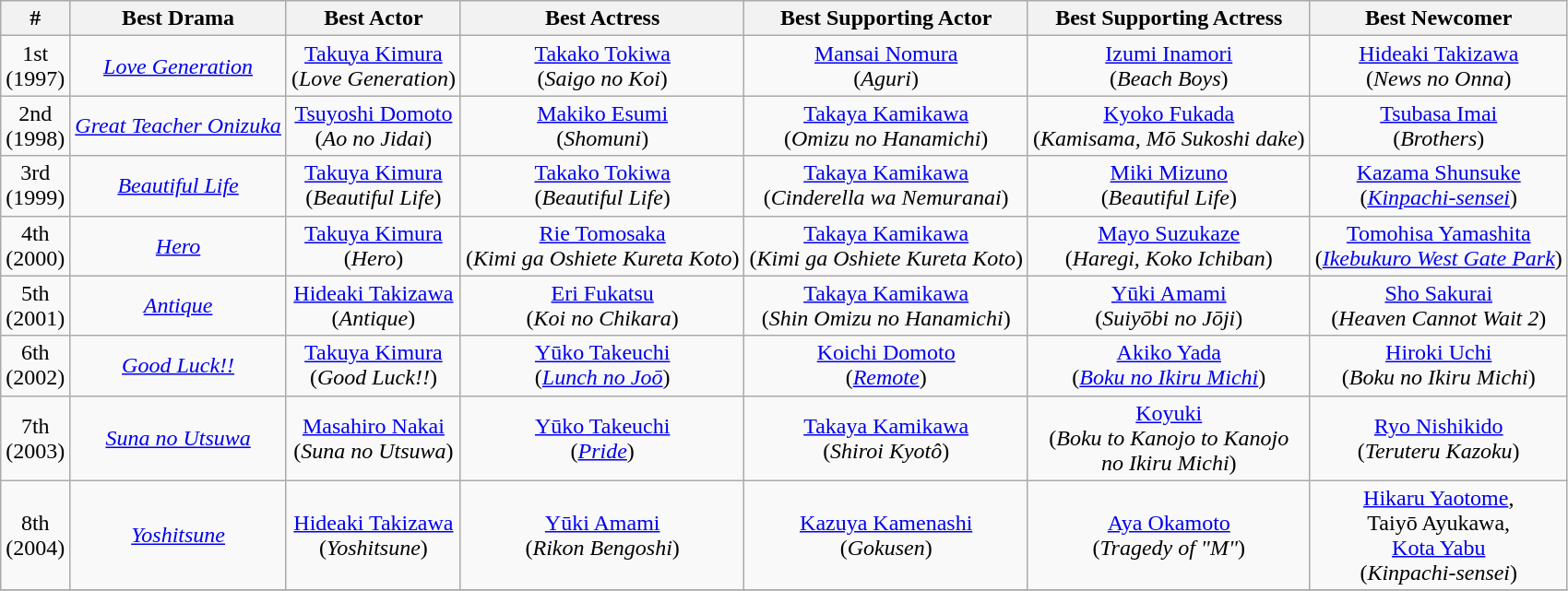<table class="wikitable" text style="text-align:center;">
<tr>
<th>#</th>
<th>Best Drama</th>
<th>Best Actor</th>
<th>Best Actress</th>
<th>Best Supporting Actor</th>
<th>Best Supporting Actress</th>
<th>Best Newcomer</th>
</tr>
<tr>
<td>1st<br>(1997)</td>
<td><em><a href='#'>Love Generation</a></em></td>
<td><a href='#'>Takuya Kimura</a> <br>(<em>Love Generation</em>)</td>
<td><a href='#'>Takako Tokiwa</a> <br>(<em>Saigo no Koi</em>)</td>
<td><a href='#'>Mansai Nomura</a> <br>(<em>Aguri</em>)</td>
<td><a href='#'>Izumi Inamori</a> <br>(<em>Beach Boys</em>)</td>
<td><a href='#'>Hideaki Takizawa</a> <br>(<em>News no Onna</em>)</td>
</tr>
<tr>
<td>2nd<br>(1998)</td>
<td><em><a href='#'>Great Teacher Onizuka</a></em></td>
<td><a href='#'>Tsuyoshi Domoto</a> <br>(<em>Ao no Jidai</em>)</td>
<td><a href='#'>Makiko Esumi</a> <br>(<em>Shomuni</em>)</td>
<td><a href='#'>Takaya Kamikawa</a> <br>(<em>Omizu no Hanamichi</em>)</td>
<td><a href='#'>Kyoko Fukada</a> <br>(<em>Kamisama, Mō Sukoshi dake</em>)</td>
<td><a href='#'>Tsubasa Imai</a> <br>(<em>Brothers</em>)</td>
</tr>
<tr>
<td>3rd<br>(1999)</td>
<td><em><a href='#'>Beautiful Life</a></em></td>
<td><a href='#'>Takuya Kimura</a> <br>(<em>Beautiful Life</em>)</td>
<td><a href='#'>Takako Tokiwa</a> <br>(<em>Beautiful Life</em>)</td>
<td><a href='#'>Takaya Kamikawa</a> <br>(<em>Cinderella wa Nemuranai</em>)</td>
<td><a href='#'>Miki Mizuno</a> <br>(<em>Beautiful Life</em>)</td>
<td><a href='#'>Kazama Shunsuke</a> <br>(<em><a href='#'>Kinpachi-sensei</a></em>)</td>
</tr>
<tr>
<td>4th<br>(2000)</td>
<td><em><a href='#'>Hero</a></em></td>
<td><a href='#'>Takuya Kimura</a> <br>(<em>Hero</em>)</td>
<td><a href='#'>Rie Tomosaka</a> <br>(<em>Kimi ga Oshiete Kureta Koto</em>)</td>
<td><a href='#'>Takaya Kamikawa</a> <br>(<em>Kimi ga Oshiete Kureta Koto</em>)</td>
<td><a href='#'>Mayo Suzukaze</a> <br>(<em>Haregi, Koko Ichiban</em>)</td>
<td><a href='#'>Tomohisa Yamashita</a> <br>(<em><a href='#'>Ikebukuro West Gate Park</a></em>)</td>
</tr>
<tr>
<td>5th<br>(2001)</td>
<td><em><a href='#'>Antique</a></em></td>
<td><a href='#'>Hideaki Takizawa</a> <br>(<em>Antique</em>)</td>
<td><a href='#'>Eri Fukatsu</a> <br>(<em>Koi no Chikara</em>)</td>
<td><a href='#'>Takaya Kamikawa</a> <br>(<em>Shin Omizu no Hanamichi</em>)</td>
<td><a href='#'>Yūki Amami</a> <br>(<em>Suiyōbi no Jōji</em>)</td>
<td><a href='#'>Sho Sakurai</a> <br>(<em>Heaven Cannot Wait 2</em>)</td>
</tr>
<tr>
<td>6th<br>(2002)</td>
<td><em><a href='#'>Good Luck!!</a></em></td>
<td><a href='#'>Takuya Kimura</a> <br>(<em>Good Luck!!</em>)</td>
<td><a href='#'>Yūko Takeuchi</a> <br>(<em><a href='#'>Lunch no Joō</a></em>)</td>
<td><a href='#'>Koichi Domoto</a> <br>(<em><a href='#'>Remote</a></em>)</td>
<td><a href='#'>Akiko Yada</a> <br>(<em><a href='#'>Boku no Ikiru Michi</a></em>)</td>
<td><a href='#'>Hiroki Uchi</a> <br>(<em>Boku no Ikiru Michi</em>)</td>
</tr>
<tr>
<td>7th<br>(2003)</td>
<td><em><a href='#'>Suna no Utsuwa</a></em></td>
<td><a href='#'>Masahiro Nakai</a> <br>(<em>Suna no Utsuwa</em>)</td>
<td><a href='#'>Yūko Takeuchi</a> <br>(<em><a href='#'>Pride</a></em>)</td>
<td><a href='#'>Takaya Kamikawa</a> <br>(<em>Shiroi Kyotô</em>)</td>
<td><a href='#'>Koyuki</a> <br>(<em>Boku to Kanojo to Kanojo<br>no Ikiru Michi</em>)</td>
<td><a href='#'>Ryo Nishikido</a> <br>(<em>Teruteru Kazoku</em>)</td>
</tr>
<tr>
<td>8th<br>(2004)</td>
<td><em><a href='#'>Yoshitsune</a></em></td>
<td><a href='#'>Hideaki Takizawa</a> <br>(<em>Yoshitsune</em>)</td>
<td><a href='#'>Yūki Amami</a> <br>(<em>Rikon Bengoshi</em>)</td>
<td><a href='#'>Kazuya Kamenashi</a> <br>(<em>Gokusen</em>)</td>
<td><a href='#'>Aya Okamoto</a> <br>(<em>Tragedy of "M"</em>)</td>
<td><a href='#'>Hikaru Yaotome</a>,<br>Taiyō Ayukawa,<br><a href='#'>Kota Yabu</a> <br>(<em>Kinpachi-sensei</em>)</td>
</tr>
<tr>
</tr>
</table>
